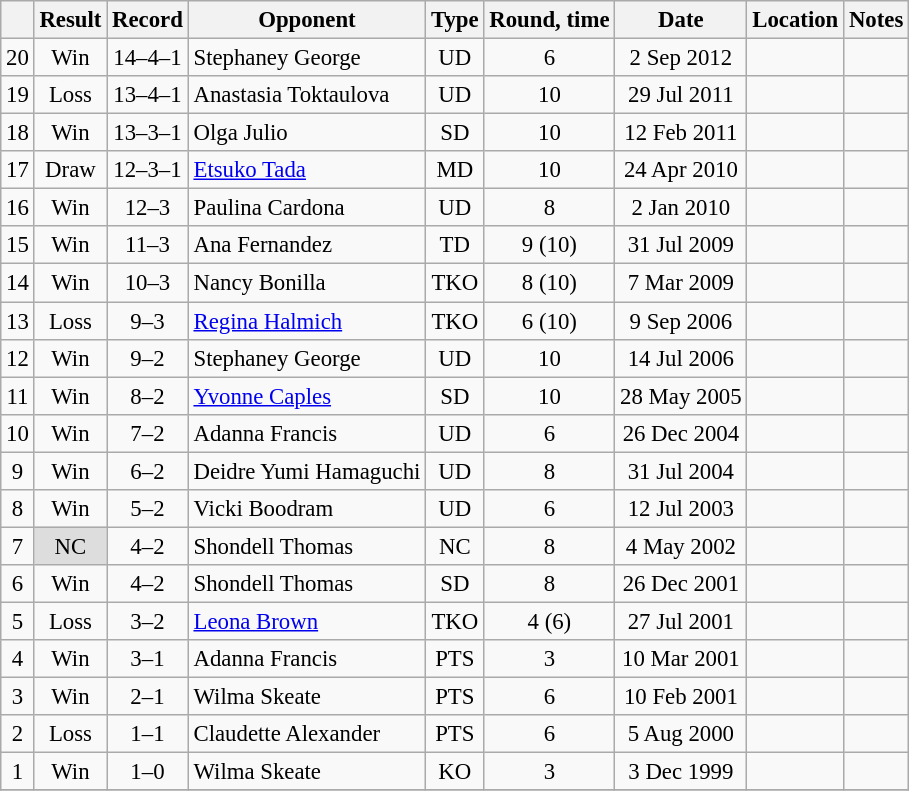<table class="wikitable" style="text-align:center; font-size:95%">
<tr>
<th></th>
<th>Result</th>
<th>Record</th>
<th>Opponent</th>
<th>Type</th>
<th>Round, time</th>
<th>Date</th>
<th>Location</th>
<th>Notes</th>
</tr>
<tr>
<td>20</td>
<td>Win</td>
<td>14–4–1 </td>
<td align=left> Stephaney George</td>
<td>UD</td>
<td>6</td>
<td>2 Sep 2012</td>
<td align=left></td>
<td></td>
</tr>
<tr>
<td>19</td>
<td>Loss</td>
<td>13–4–1 </td>
<td align=left> Anastasia Toktaulova</td>
<td>UD</td>
<td>10</td>
<td>29 Jul 2011</td>
<td align=left></td>
<td align=left></td>
</tr>
<tr>
<td>18</td>
<td>Win</td>
<td>13–3–1 </td>
<td align=left> Olga Julio</td>
<td>SD</td>
<td>10</td>
<td>12 Feb 2011</td>
<td align=left></td>
<td align=left></td>
</tr>
<tr>
<td>17</td>
<td>Draw</td>
<td>12–3–1 </td>
<td align=left> <a href='#'>Etsuko Tada</a></td>
<td>MD</td>
<td>10</td>
<td>24 Apr 2010</td>
<td align=left></td>
<td align=left></td>
</tr>
<tr>
<td>16</td>
<td>Win</td>
<td>12–3 </td>
<td align=left> Paulina Cardona</td>
<td>UD</td>
<td>8</td>
<td>2 Jan 2010</td>
<td align=left></td>
<td></td>
</tr>
<tr>
<td>15</td>
<td>Win</td>
<td>11–3 </td>
<td align=left> Ana Fernandez</td>
<td>TD</td>
<td>9 (10)</td>
<td>31 Jul 2009</td>
<td align=left></td>
<td align=left></td>
</tr>
<tr>
<td>14</td>
<td>Win</td>
<td>10–3 </td>
<td align=left> Nancy Bonilla</td>
<td>TKO</td>
<td>8 (10)</td>
<td>7 Mar 2009</td>
<td align=left></td>
<td align=left></td>
</tr>
<tr>
<td>13</td>
<td>Loss</td>
<td>9–3 </td>
<td align=left> <a href='#'>Regina Halmich</a></td>
<td>TKO</td>
<td>6 (10)</td>
<td>9 Sep 2006</td>
<td align=left></td>
<td align=left></td>
</tr>
<tr>
<td>12</td>
<td>Win</td>
<td>9–2 </td>
<td align=left> Stephaney George</td>
<td>UD</td>
<td>10</td>
<td>14 Jul 2006</td>
<td align=left></td>
<td align=left></td>
</tr>
<tr>
<td>11</td>
<td>Win</td>
<td>8–2 </td>
<td align=left> <a href='#'>Yvonne Caples</a></td>
<td>SD</td>
<td>10</td>
<td>28 May 2005</td>
<td align=left></td>
<td align=left></td>
</tr>
<tr>
<td>10</td>
<td>Win</td>
<td>7–2 </td>
<td align=left> Adanna Francis</td>
<td>UD</td>
<td>6</td>
<td>26 Dec 2004</td>
<td align=left></td>
<td></td>
</tr>
<tr>
<td>9</td>
<td>Win</td>
<td>6–2 </td>
<td align=left> Deidre Yumi Hamaguchi</td>
<td>UD</td>
<td>8</td>
<td>31 Jul 2004</td>
<td align=left></td>
<td></td>
</tr>
<tr>
<td>8</td>
<td>Win</td>
<td>5–2 </td>
<td align=left> Vicki Boodram</td>
<td>UD</td>
<td>6</td>
<td>12 Jul 2003</td>
<td align=left></td>
<td></td>
</tr>
<tr>
<td>7</td>
<td style="background:#DDD">NC</td>
<td>4–2 </td>
<td align=left> Shondell Thomas</td>
<td>NC</td>
<td>8</td>
<td>4 May 2002</td>
<td align=left></td>
<td></td>
</tr>
<tr>
<td>6</td>
<td>Win</td>
<td>4–2</td>
<td align=left> Shondell Thomas</td>
<td>SD</td>
<td>8</td>
<td>26 Dec 2001</td>
<td align=left></td>
<td></td>
</tr>
<tr>
<td>5</td>
<td>Loss</td>
<td>3–2</td>
<td align=left> <a href='#'>Leona Brown</a></td>
<td>TKO</td>
<td>4 (6)</td>
<td>27 Jul 2001</td>
<td align=left></td>
<td></td>
</tr>
<tr>
<td>4</td>
<td>Win</td>
<td>3–1</td>
<td align=left> Adanna Francis</td>
<td>PTS</td>
<td>3</td>
<td>10 Mar 2001</td>
<td align=left></td>
<td></td>
</tr>
<tr>
<td>3</td>
<td>Win</td>
<td>2–1</td>
<td align=left> Wilma Skeate</td>
<td>PTS</td>
<td>6</td>
<td>10 Feb 2001</td>
<td align=left></td>
<td></td>
</tr>
<tr>
<td>2</td>
<td>Loss</td>
<td>1–1</td>
<td align=left> Claudette Alexander</td>
<td>PTS</td>
<td>6</td>
<td>5 Aug 2000</td>
<td align=left></td>
<td></td>
</tr>
<tr>
<td>1</td>
<td>Win</td>
<td>1–0</td>
<td align=left> Wilma Skeate</td>
<td>KO</td>
<td>3</td>
<td>3 Dec 1999</td>
<td align=left></td>
<td></td>
</tr>
<tr>
</tr>
</table>
